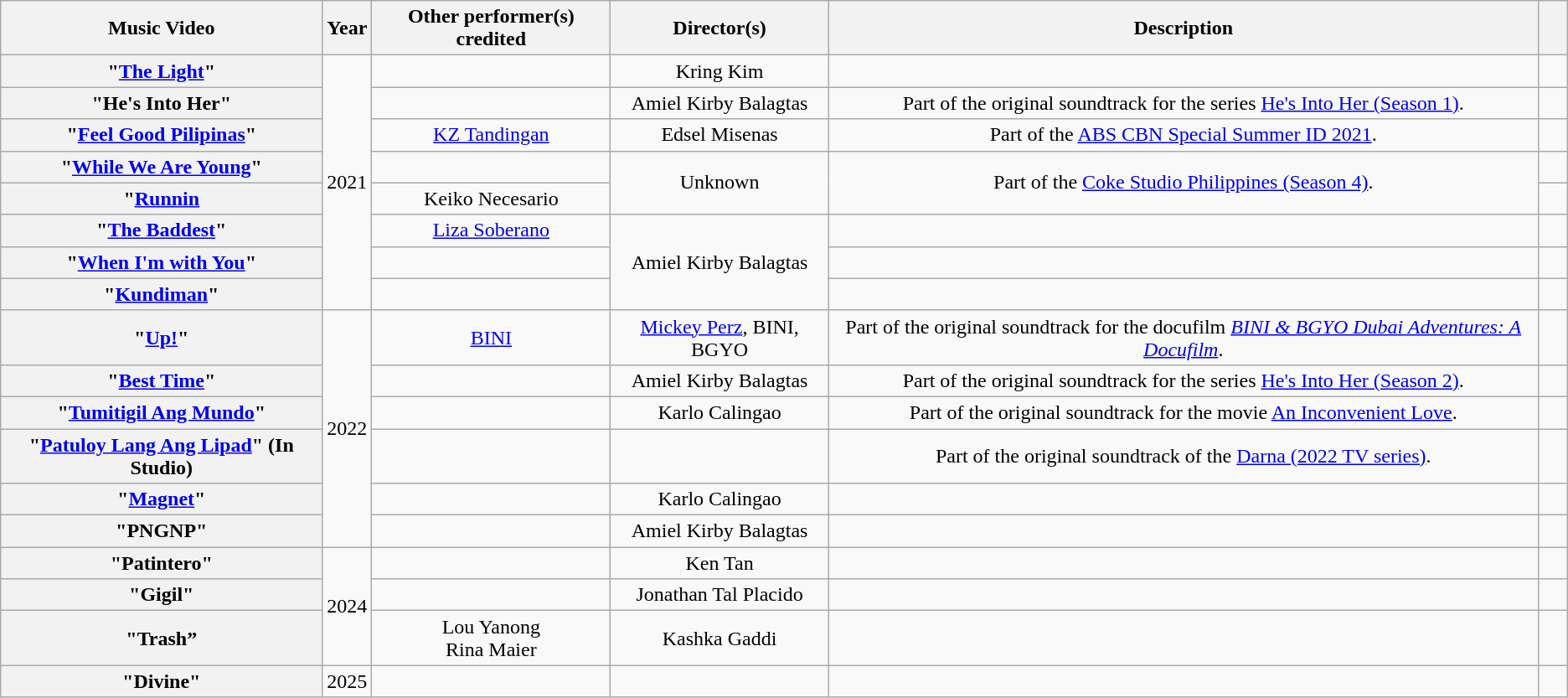<table class="wikitable plainrowheaders" style="text-align:center;">
<tr>
<th scope="col">Music Video</th>
<th scope="col">Year</th>
<th scope="col">Other performer(s) credited</th>
<th scope="col">Director(s)</th>
<th scope="col">Description</th>
<th scope="col" style="width:1em;"></th>
</tr>
<tr>
<th scope="row">"<a href='#'>The Light</a>"</th>
<td rowspan="8">2021</td>
<td></td>
<td>Kring Kim</td>
<td></td>
<td style="text-align:center"></td>
</tr>
<tr>
<th scope="row">"He's Into Her"</th>
<td></td>
<td>Amiel Kirby Balagtas</td>
<td>Part of the original soundtrack for the series <a href='#'>He's Into Her (Season 1)</a>.</td>
<td style="text-align:center"></td>
</tr>
<tr>
<th scope="row">"<a href='#'>Feel Good Pilipinas</a>"</th>
<td><a href='#'>KZ Tandingan</a></td>
<td rowspan="1">Edsel Misenas</td>
<td>Part of the <a href='#'>ABS CBN Special Summer ID 2021</a>.</td>
<td style="text-align:center" rowspan="1"></td>
</tr>
<tr>
<th scope="row">"<a href='#'>While We Are Young</a>"</th>
<td></td>
<td rowspan="2">Unknown</td>
<td rowspan="2">Part of the <a href='#'>Coke Studio Philippines (Season 4)</a>.</td>
<td style="text-align:center" rowspan="1"></td>
</tr>
<tr>
<th scope="row">"<a href='#'>Runnin</a></th>
<td>Keiko Necesario</td>
<td style="text-align:center" rowspan="1"></td>
</tr>
<tr>
<th scope="row">"<a href='#'>The Baddest</a>"</th>
<td><a href='#'>Liza Soberano</a></td>
<td rowspan="3">Amiel Kirby Balagtas</td>
<td></td>
<td style="text-align:center"></td>
</tr>
<tr>
<th scope="row">"<a href='#'>When I'm with You</a>"</th>
<td></td>
<td></td>
<td style="text-align:center"></td>
</tr>
<tr>
<th scope="row">"<a href='#'>Kundiman</a>"</th>
<td></td>
<td></td>
<td style="text-align:center"></td>
</tr>
<tr>
<th scope="row">"<a href='#'>Up!</a>"</th>
<td rowspan="6">2022</td>
<td><a href='#'>BINI</a></td>
<td><a href='#'>Mickey Perz</a>, BINI, BGYO</td>
<td>Part of the original soundtrack for the docufilm <em><a href='#'>BINI & BGYO Dubai Adventures: A Docufilm</a></em>.</td>
<td style="text-align:center"></td>
</tr>
<tr>
<th scope="row">"<a href='#'>Best Time</a>"</th>
<td></td>
<td>Amiel Kirby Balagtas</td>
<td>Part of the original soundtrack for the series <a href='#'>He's Into Her (Season 2)</a>.</td>
<td style="text-align:center"></td>
</tr>
<tr>
<th scope="row">"<a href='#'>Tumitigil Ang Mundo</a>"</th>
<td></td>
<td>Karlo Calingao</td>
<td>Part of the original soundtrack for the movie <a href='#'>An Inconvenient Love</a>.</td>
<td style="text-align:center"></td>
</tr>
<tr>
<th scope="row">"<a href='#'>Patuloy Lang Ang Lipad</a>" (In Studio)</th>
<td></td>
<td></td>
<td>Part of the original soundtrack of the <a href='#'>Darna (2022 TV series)</a>.</td>
<td style="text-align:center"></td>
</tr>
<tr>
<th scope="row">"<a href='#'>Magnet</a>"</th>
<td></td>
<td>Karlo Calingao</td>
<td></td>
<td style="text-align:center"></td>
</tr>
<tr>
<th scope="row">"PNGNP"</th>
<td></td>
<td>Amiel Kirby Balagtas</td>
<td></td>
<td style="text-align:center"></td>
</tr>
<tr>
<th scope=row>"Patintero"</th>
<td rowspan="3">2024</td>
<td></td>
<td>Ken Tan</td>
<td></td>
<td></td>
</tr>
<tr>
<th scope=row>"Gigil"</th>
<td></td>
<td>Jonathan Tal Placido</td>
<td></td>
<td></td>
</tr>
<tr>
<th scope=row>"Trash”</th>
<td>Lou Yanong<br> Rina Maier</td>
<td>Kashka Gaddi</td>
<td></td>
<td></td>
</tr>
<tr>
<th scope=row>"Divine"</th>
<td>2025</td>
<td></td>
<td></td>
<td></td>
<td></td>
</tr>
</table>
